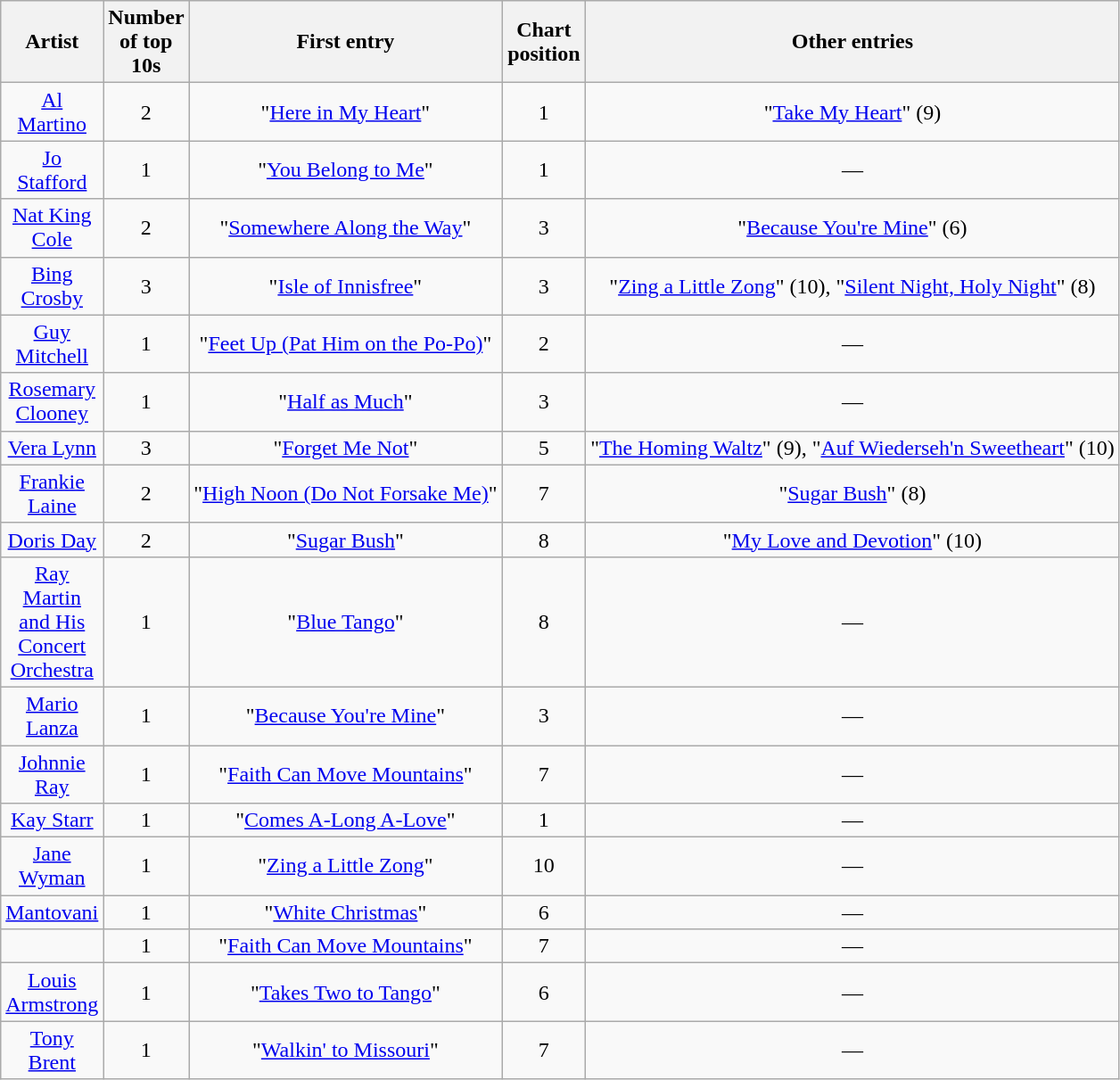<table class="wikitable sortable mw-collapsible mw-collapsed" style="text-align:center;">
<tr>
<th scope="col" style="width:55px;">Artist</th>
<th scope="col" style="width:55px;" data-sort-type="number">Number of top 10s</th>
<th scope="col" style="text-align:center;">First entry</th>
<th scope="col" style="width:55px;" data-sort-type="number">Chart position</th>
<th scope="col" style="text-align:center;">Other entries</th>
</tr>
<tr>
<td><a href='#'>Al Martino</a></td>
<td>2</td>
<td>"<a href='#'>Here in My Heart</a>"</td>
<td>1</td>
<td>"<a href='#'>Take My Heart</a>" (9)</td>
</tr>
<tr>
<td><a href='#'>Jo Stafford</a></td>
<td>1</td>
<td>"<a href='#'>You Belong to Me</a>" </td>
<td>1</td>
<td>—</td>
</tr>
<tr>
<td><a href='#'>Nat King Cole</a></td>
<td>2</td>
<td>"<a href='#'>Somewhere Along the Way</a>"</td>
<td>3</td>
<td>"<a href='#'>Because You're Mine</a>" (6)</td>
</tr>
<tr>
<td><a href='#'>Bing Crosby</a></td>
<td>3</td>
<td>"<a href='#'>Isle of Innisfree</a>"</td>
<td>3</td>
<td>"<a href='#'>Zing a Little Zong</a>" (10), "<a href='#'>Silent Night, Holy Night</a>" (8)</td>
</tr>
<tr>
<td><a href='#'>Guy Mitchell</a></td>
<td>1</td>
<td>"<a href='#'>Feet Up (Pat Him on the Po-Po)</a>"</td>
<td>2</td>
<td>—</td>
</tr>
<tr>
<td><a href='#'>Rosemary Clooney</a></td>
<td>1</td>
<td>"<a href='#'>Half as Much</a>"</td>
<td>3</td>
<td>—</td>
</tr>
<tr>
<td><a href='#'>Vera Lynn</a></td>
<td>3</td>
<td>"<a href='#'>Forget Me Not</a>"</td>
<td>5</td>
<td>"<a href='#'>The Homing Waltz</a>" (9), "<a href='#'>Auf Wiederseh'n Sweetheart</a>" (10)</td>
</tr>
<tr>
<td><a href='#'>Frankie Laine</a></td>
<td>2</td>
<td>"<a href='#'>High Noon (Do Not Forsake Me)</a>"</td>
<td>7</td>
<td>"<a href='#'>Sugar Bush</a>" (8)</td>
</tr>
<tr>
<td><a href='#'>Doris Day</a></td>
<td>2</td>
<td>"<a href='#'>Sugar Bush</a>"</td>
<td>8</td>
<td>"<a href='#'>My Love and Devotion</a>" (10)</td>
</tr>
<tr>
<td><a href='#'>Ray Martin and His Concert Orchestra</a></td>
<td>1</td>
<td>"<a href='#'>Blue Tango</a>"</td>
<td>8</td>
<td>—</td>
</tr>
<tr>
<td><a href='#'>Mario Lanza</a></td>
<td>1</td>
<td>"<a href='#'>Because You're Mine</a>"</td>
<td>3</td>
<td>—</td>
</tr>
<tr>
<td><a href='#'>Johnnie Ray</a></td>
<td>1</td>
<td>"<a href='#'>Faith Can Move Mountains</a>"</td>
<td>7</td>
<td>—</td>
</tr>
<tr>
<td><a href='#'>Kay Starr</a></td>
<td>1</td>
<td>"<a href='#'>Comes A-Long A-Love</a>" </td>
<td>1</td>
<td>—</td>
</tr>
<tr>
<td><a href='#'>Jane Wyman</a></td>
<td>1</td>
<td>"<a href='#'>Zing a Little Zong</a>"</td>
<td>10</td>
<td>—</td>
</tr>
<tr>
<td><a href='#'>Mantovani</a></td>
<td>1</td>
<td>"<a href='#'>White Christmas</a>"</td>
<td>6</td>
<td>—</td>
</tr>
<tr>
<td></td>
<td>1</td>
<td>"<a href='#'>Faith Can Move Mountains</a>"</td>
<td>7</td>
<td>—</td>
</tr>
<tr>
<td><a href='#'>Louis Armstrong</a></td>
<td>1</td>
<td>"<a href='#'>Takes Two to Tango</a>" </td>
<td>6</td>
<td>—</td>
</tr>
<tr>
<td><a href='#'>Tony Brent</a></td>
<td>1</td>
<td>"<a href='#'>Walkin' to Missouri</a>" </td>
<td>7</td>
<td>—</td>
</tr>
</table>
